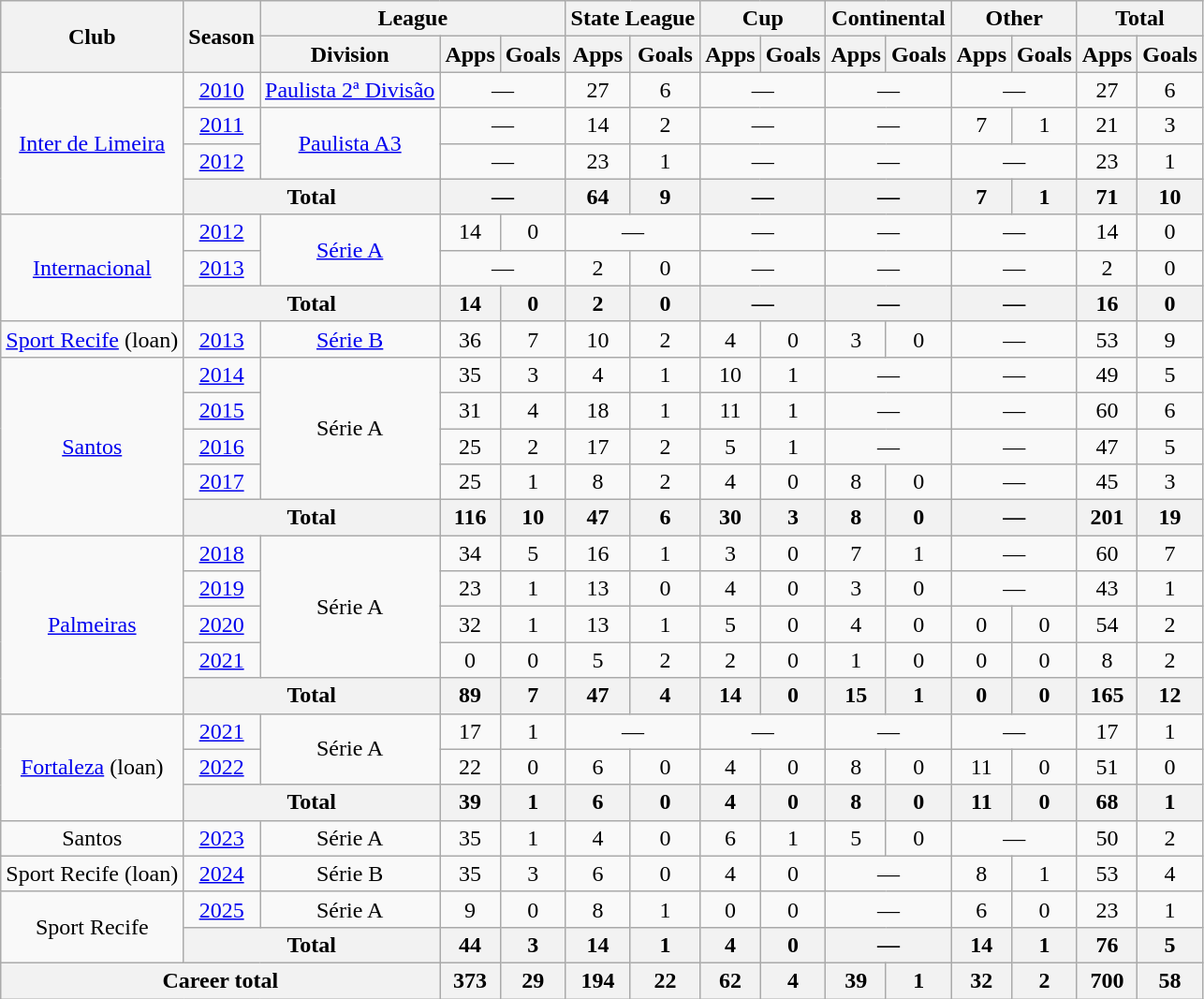<table class="wikitable" style="text-align:center">
<tr>
<th rowspan="2">Club</th>
<th rowspan="2">Season</th>
<th colspan="3">League</th>
<th colspan="2">State League</th>
<th colspan="2">Cup</th>
<th colspan="2">Continental</th>
<th colspan="2">Other</th>
<th colspan="2">Total</th>
</tr>
<tr>
<th>Division</th>
<th>Apps</th>
<th>Goals</th>
<th>Apps</th>
<th>Goals</th>
<th>Apps</th>
<th>Goals</th>
<th>Apps</th>
<th>Goals</th>
<th>Apps</th>
<th>Goals</th>
<th>Apps</th>
<th>Goals</th>
</tr>
<tr>
<td rowspan="4"><a href='#'>Inter de Limeira</a></td>
<td><a href='#'>2010</a></td>
<td><a href='#'>Paulista 2ª Divisão</a></td>
<td colspan="2">—</td>
<td>27</td>
<td>6</td>
<td colspan="2">—</td>
<td colspan="2">—</td>
<td colspan="2">—</td>
<td>27</td>
<td>6</td>
</tr>
<tr>
<td><a href='#'>2011</a></td>
<td rowspan="2"><a href='#'>Paulista A3</a></td>
<td colspan="2">—</td>
<td>14</td>
<td>2</td>
<td colspan="2">—</td>
<td colspan="2">—</td>
<td>7</td>
<td>1</td>
<td>21</td>
<td>3</td>
</tr>
<tr>
<td><a href='#'>2012</a></td>
<td colspan="2">—</td>
<td>23</td>
<td>1</td>
<td colspan="2">—</td>
<td colspan="2">—</td>
<td colspan="2">—</td>
<td>23</td>
<td>1</td>
</tr>
<tr>
<th colspan="2">Total</th>
<th colspan="2">—</th>
<th>64</th>
<th>9</th>
<th colspan="2">—</th>
<th colspan="2">—</th>
<th>7</th>
<th>1</th>
<th>71</th>
<th>10</th>
</tr>
<tr>
<td rowspan="3"><a href='#'>Internacional</a></td>
<td><a href='#'>2012</a></td>
<td rowspan="2"><a href='#'>Série A</a></td>
<td>14</td>
<td>0</td>
<td colspan="2">—</td>
<td colspan="2">—</td>
<td colspan="2">—</td>
<td colspan="2">—</td>
<td>14</td>
<td>0</td>
</tr>
<tr>
<td><a href='#'>2013</a></td>
<td colspan="2">—</td>
<td>2</td>
<td>0</td>
<td colspan="2">—</td>
<td colspan="2">—</td>
<td colspan="2">—</td>
<td>2</td>
<td>0</td>
</tr>
<tr>
<th colspan="2">Total</th>
<th>14</th>
<th>0</th>
<th>2</th>
<th>0</th>
<th colspan="2">—</th>
<th colspan="2">—</th>
<th colspan="2">—</th>
<th>16</th>
<th>0</th>
</tr>
<tr>
<td><a href='#'>Sport Recife</a> (loan)</td>
<td><a href='#'>2013</a></td>
<td><a href='#'>Série B</a></td>
<td>36</td>
<td>7</td>
<td>10</td>
<td>2</td>
<td>4</td>
<td>0</td>
<td>3</td>
<td>0</td>
<td colspan="2">—</td>
<td>53</td>
<td>9</td>
</tr>
<tr>
<td rowspan="5"><a href='#'>Santos</a></td>
<td><a href='#'>2014</a></td>
<td rowspan="4">Série A</td>
<td>35</td>
<td>3</td>
<td>4</td>
<td>1</td>
<td>10</td>
<td>1</td>
<td colspan="2">—</td>
<td colspan="2">—</td>
<td>49</td>
<td>5</td>
</tr>
<tr>
<td><a href='#'>2015</a></td>
<td>31</td>
<td>4</td>
<td>18</td>
<td>1</td>
<td>11</td>
<td>1</td>
<td colspan="2">—</td>
<td colspan="2">—</td>
<td>60</td>
<td>6</td>
</tr>
<tr>
<td><a href='#'>2016</a></td>
<td>25</td>
<td>2</td>
<td>17</td>
<td>2</td>
<td>5</td>
<td>1</td>
<td colspan="2">—</td>
<td colspan="2">—</td>
<td>47</td>
<td>5</td>
</tr>
<tr>
<td><a href='#'>2017</a></td>
<td>25</td>
<td>1</td>
<td>8</td>
<td>2</td>
<td>4</td>
<td>0</td>
<td>8</td>
<td>0</td>
<td colspan="2">—</td>
<td>45</td>
<td>3</td>
</tr>
<tr>
<th colspan="2">Total</th>
<th>116</th>
<th>10</th>
<th>47</th>
<th>6</th>
<th>30</th>
<th>3</th>
<th>8</th>
<th>0</th>
<th colspan="2">—</th>
<th>201</th>
<th>19</th>
</tr>
<tr>
<td rowspan="5"><a href='#'>Palmeiras</a></td>
<td><a href='#'>2018</a></td>
<td rowspan="4">Série A</td>
<td>34</td>
<td>5</td>
<td>16</td>
<td>1</td>
<td>3</td>
<td>0</td>
<td>7</td>
<td>1</td>
<td colspan="2">—</td>
<td>60</td>
<td>7</td>
</tr>
<tr>
<td><a href='#'>2019</a></td>
<td>23</td>
<td>1</td>
<td>13</td>
<td>0</td>
<td>4</td>
<td>0</td>
<td>3</td>
<td>0</td>
<td colspan="2">—</td>
<td>43</td>
<td>1</td>
</tr>
<tr>
<td><a href='#'>2020</a></td>
<td>32</td>
<td>1</td>
<td>13</td>
<td>1</td>
<td>5</td>
<td>0</td>
<td>4</td>
<td>0</td>
<td>0</td>
<td>0</td>
<td>54</td>
<td>2</td>
</tr>
<tr>
<td><a href='#'>2021</a></td>
<td>0</td>
<td>0</td>
<td>5</td>
<td>2</td>
<td>2</td>
<td>0</td>
<td>1</td>
<td>0</td>
<td>0</td>
<td>0</td>
<td>8</td>
<td>2</td>
</tr>
<tr>
<th colspan="2">Total</th>
<th>89</th>
<th>7</th>
<th>47</th>
<th>4</th>
<th>14</th>
<th>0</th>
<th>15</th>
<th>1</th>
<th>0</th>
<th>0</th>
<th>165</th>
<th>12</th>
</tr>
<tr>
<td rowspan="3"><a href='#'>Fortaleza</a> (loan)</td>
<td><a href='#'>2021</a></td>
<td rowspan="2">Série A</td>
<td>17</td>
<td>1</td>
<td colspan="2">—</td>
<td colspan="2">—</td>
<td colspan="2">—</td>
<td colspan="2">—</td>
<td>17</td>
<td>1</td>
</tr>
<tr>
<td><a href='#'>2022</a></td>
<td>22</td>
<td>0</td>
<td>6</td>
<td>0</td>
<td>4</td>
<td>0</td>
<td>8</td>
<td>0</td>
<td>11</td>
<td>0</td>
<td>51</td>
<td>0</td>
</tr>
<tr>
<th colspan="2">Total</th>
<th>39</th>
<th>1</th>
<th>6</th>
<th>0</th>
<th>4</th>
<th>0</th>
<th>8</th>
<th>0</th>
<th>11</th>
<th>0</th>
<th>68</th>
<th>1</th>
</tr>
<tr>
<td>Santos</td>
<td><a href='#'>2023</a></td>
<td>Série A</td>
<td>35</td>
<td>1</td>
<td>4</td>
<td>0</td>
<td>6</td>
<td>1</td>
<td>5</td>
<td>0</td>
<td colspan="2">—</td>
<td>50</td>
<td>2</td>
</tr>
<tr>
<td>Sport Recife (loan)</td>
<td><a href='#'>2024</a></td>
<td>Série B</td>
<td>35</td>
<td>3</td>
<td>6</td>
<td>0</td>
<td>4</td>
<td>0</td>
<td colspan="2">—</td>
<td>8</td>
<td>1</td>
<td>53</td>
<td>4</td>
</tr>
<tr>
<td rowspan="2">Sport Recife</td>
<td><a href='#'>2025</a></td>
<td>Série A</td>
<td>9</td>
<td>0</td>
<td>8</td>
<td>1</td>
<td>0</td>
<td>0</td>
<td colspan="2">—</td>
<td>6</td>
<td>0</td>
<td>23</td>
<td>1</td>
</tr>
<tr>
<th colspan="2">Total</th>
<th>44</th>
<th>3</th>
<th>14</th>
<th>1</th>
<th>4</th>
<th>0</th>
<th colspan="2">—</th>
<th>14</th>
<th>1</th>
<th>76</th>
<th>5</th>
</tr>
<tr>
<th colspan="3">Career total</th>
<th>373</th>
<th>29</th>
<th>194</th>
<th>22</th>
<th>62</th>
<th>4</th>
<th>39</th>
<th>1</th>
<th>32</th>
<th>2</th>
<th>700</th>
<th>58</th>
</tr>
</table>
